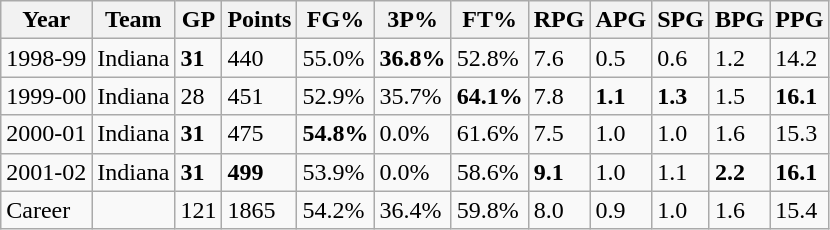<table class="wikitable">
<tr>
<th><strong>Year</strong></th>
<th><strong>Team</strong></th>
<th><strong>GP</strong></th>
<th><strong>Points</strong></th>
<th><strong>FG%</strong></th>
<th><strong>3P%</strong></th>
<th><strong>FT%</strong></th>
<th><strong>RPG</strong></th>
<th><strong>APG</strong></th>
<th><strong>SPG</strong></th>
<th><strong>BPG</strong></th>
<th><strong>PPG</strong></th>
</tr>
<tr>
<td>1998-99</td>
<td>Indiana</td>
<td><strong>31</strong></td>
<td>440</td>
<td>55.0%</td>
<td><strong>36.8%</strong></td>
<td>52.8%</td>
<td>7.6</td>
<td>0.5</td>
<td>0.6</td>
<td>1.2</td>
<td>14.2</td>
</tr>
<tr>
<td>1999-00</td>
<td>Indiana</td>
<td>28</td>
<td>451</td>
<td>52.9%</td>
<td>35.7%</td>
<td><strong>64.1%</strong></td>
<td>7.8</td>
<td><strong>1.1</strong></td>
<td><strong>1.3</strong></td>
<td>1.5</td>
<td><strong>16.1</strong></td>
</tr>
<tr>
<td>2000-01</td>
<td>Indiana</td>
<td><strong>31</strong></td>
<td>475</td>
<td><strong>54.8%</strong></td>
<td>0.0%</td>
<td>61.6%</td>
<td>7.5</td>
<td>1.0</td>
<td>1.0</td>
<td>1.6</td>
<td>15.3</td>
</tr>
<tr>
<td>2001-02</td>
<td>Indiana</td>
<td><strong>31</strong></td>
<td><strong>499</strong></td>
<td>53.9%</td>
<td>0.0%</td>
<td>58.6%</td>
<td><strong>9.1</strong></td>
<td>1.0</td>
<td>1.1</td>
<td><strong>2.2</strong></td>
<td><strong>16.1</strong></td>
</tr>
<tr>
<td>Career</td>
<td></td>
<td>121</td>
<td>1865</td>
<td>54.2%</td>
<td>36.4%</td>
<td>59.8%</td>
<td>8.0</td>
<td>0.9</td>
<td>1.0</td>
<td>1.6</td>
<td>15.4</td>
</tr>
</table>
